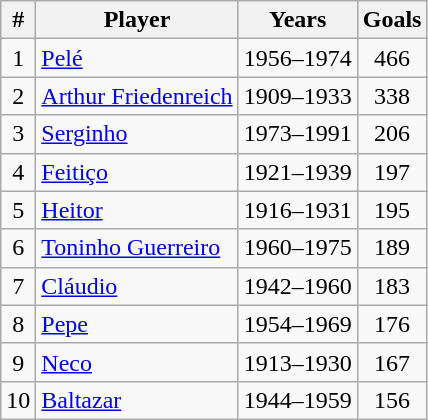<table class="wikitable sortable" style="font-size:100%;">
<tr>
<th>#</th>
<th>Player</th>
<th>Years</th>
<th>Goals</th>
</tr>
<tr>
<td align=center>1</td>
<td><a href='#'>Pelé</a></td>
<td>1956–1974</td>
<td align=center>466</td>
</tr>
<tr>
<td align=center>2</td>
<td><a href='#'>Arthur Friedenreich</a></td>
<td>1909–1933</td>
<td align=center>338</td>
</tr>
<tr>
<td align=center>3</td>
<td><a href='#'>Serginho</a></td>
<td>1973–1991</td>
<td align=center>206</td>
</tr>
<tr>
<td align=center>4</td>
<td><a href='#'>Feitiço</a></td>
<td>1921–1939</td>
<td align=center>197</td>
</tr>
<tr>
<td align=center>5</td>
<td><a href='#'>Heitor</a></td>
<td>1916–1931</td>
<td align=center>195</td>
</tr>
<tr>
<td align=center>6</td>
<td><a href='#'>Toninho Guerreiro</a></td>
<td>1960–1975</td>
<td align=center>189</td>
</tr>
<tr>
<td align=center>7</td>
<td><a href='#'>Cláudio</a></td>
<td>1942–1960</td>
<td align=center>183</td>
</tr>
<tr>
<td align=center>8</td>
<td><a href='#'>Pepe</a></td>
<td>1954–1969</td>
<td align=center>176</td>
</tr>
<tr>
<td align=center>9</td>
<td><a href='#'>Neco</a></td>
<td>1913–1930</td>
<td align=center>167</td>
</tr>
<tr>
<td align=center>10</td>
<td><a href='#'>Baltazar</a></td>
<td>1944–1959</td>
<td align=center>156</td>
</tr>
</table>
